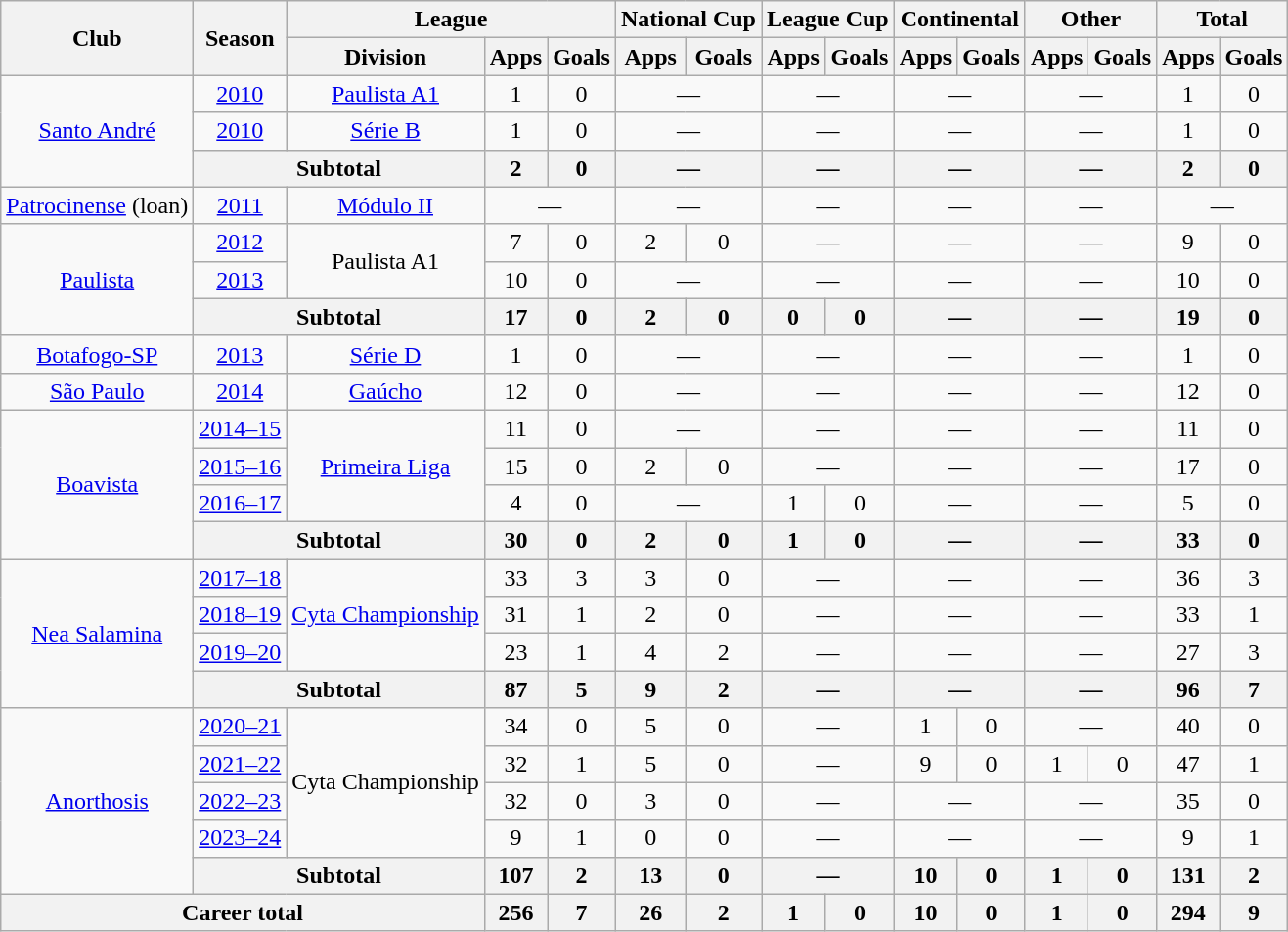<table class="wikitable" style="font-size:100%; text-align: center">
<tr>
<th rowspan="2">Club</th>
<th rowspan="2">Season</th>
<th colspan="3">League</th>
<th colspan="2">National Cup</th>
<th colspan="2">League Cup</th>
<th colspan="2">Continental</th>
<th colspan="2">Other</th>
<th colspan="2">Total</th>
</tr>
<tr>
<th>Division</th>
<th>Apps</th>
<th>Goals</th>
<th>Apps</th>
<th>Goals</th>
<th>Apps</th>
<th>Goals</th>
<th>Apps</th>
<th>Goals</th>
<th>Apps</th>
<th>Goals</th>
<th>Apps</th>
<th>Goals</th>
</tr>
<tr>
<td rowspan="3" valign="center"><a href='#'>Santo André</a></td>
<td><a href='#'>2010</a></td>
<td><a href='#'>Paulista A1</a></td>
<td>1</td>
<td>0</td>
<td colspan="2">—</td>
<td colspan="2">—</td>
<td colspan="2">—</td>
<td colspan="2">—</td>
<td>1</td>
<td>0</td>
</tr>
<tr>
<td><a href='#'>2010</a></td>
<td><a href='#'>Série B</a></td>
<td>1</td>
<td>0</td>
<td colspan="2">—</td>
<td colspan="2">—</td>
<td colspan="2">—</td>
<td colspan="2">—</td>
<td>1</td>
<td>0</td>
</tr>
<tr>
<th colspan="2">Subtotal</th>
<th>2</th>
<th>0</th>
<th colspan="2">—</th>
<th colspan="2">—</th>
<th colspan="2">—</th>
<th colspan="2">—</th>
<th>2</th>
<th>0</th>
</tr>
<tr>
<td valign="center"><a href='#'>Patrocinense</a> (loan)</td>
<td><a href='#'>2011</a></td>
<td><a href='#'>Módulo II</a></td>
<td colspan="2">—</td>
<td colspan="2">—</td>
<td colspan="2">—</td>
<td colspan="2">—</td>
<td colspan="2">—</td>
<td colspan="2">—</td>
</tr>
<tr>
<td rowspan="3" valign="center"><a href='#'>Paulista</a></td>
<td><a href='#'>2012</a></td>
<td rowspan="2">Paulista A1</td>
<td>7</td>
<td>0</td>
<td>2</td>
<td>0</td>
<td colspan="2">—</td>
<td colspan="2">—</td>
<td colspan="2">—</td>
<td>9</td>
<td>0</td>
</tr>
<tr>
<td><a href='#'>2013</a></td>
<td>10</td>
<td>0</td>
<td colspan="2">—</td>
<td colspan="2">—</td>
<td colspan="2">—</td>
<td colspan="2">—</td>
<td>10</td>
<td>0</td>
</tr>
<tr>
<th colspan="2">Subtotal</th>
<th>17</th>
<th>0</th>
<th>2</th>
<th>0</th>
<th>0</th>
<th>0</th>
<th colspan="2">—</th>
<th colspan="2">—</th>
<th>19</th>
<th>0</th>
</tr>
<tr>
<td valign="center"><a href='#'>Botafogo-SP</a></td>
<td><a href='#'>2013</a></td>
<td><a href='#'>Série D</a></td>
<td>1</td>
<td>0</td>
<td colspan="2">—</td>
<td colspan="2">—</td>
<td colspan="2">—</td>
<td colspan="2">—</td>
<td>1</td>
<td>0</td>
</tr>
<tr>
<td valign="center"><a href='#'>São Paulo</a></td>
<td><a href='#'>2014</a></td>
<td><a href='#'>Gaúcho</a></td>
<td>12</td>
<td>0</td>
<td colspan="2">—</td>
<td colspan="2">—</td>
<td colspan="2">—</td>
<td colspan="2">—</td>
<td>12</td>
<td>0</td>
</tr>
<tr>
<td rowspan="4"><a href='#'>Boavista</a></td>
<td><a href='#'>2014–15</a></td>
<td rowspan="3"><a href='#'>Primeira Liga</a></td>
<td>11</td>
<td>0</td>
<td colspan="2">—</td>
<td colspan="2">—</td>
<td colspan="2">—</td>
<td colspan="2">—</td>
<td>11</td>
<td>0</td>
</tr>
<tr>
<td><a href='#'>2015–16</a></td>
<td>15</td>
<td>0</td>
<td>2</td>
<td>0</td>
<td colspan="2">—</td>
<td colspan="2">—</td>
<td colspan="2">—</td>
<td>17</td>
<td>0</td>
</tr>
<tr>
<td><a href='#'>2016–17</a></td>
<td>4</td>
<td>0</td>
<td colspan="2">—</td>
<td>1</td>
<td>0</td>
<td colspan="2">—</td>
<td colspan="2">—</td>
<td>5</td>
<td>0</td>
</tr>
<tr>
<th colspan="2">Subtotal</th>
<th>30</th>
<th>0</th>
<th>2</th>
<th>0</th>
<th>1</th>
<th>0</th>
<th colspan="2">—</th>
<th colspan="2">—</th>
<th>33</th>
<th>0</th>
</tr>
<tr>
<td rowspan="4"><a href='#'>Nea Salamina</a></td>
<td><a href='#'>2017–18</a></td>
<td rowspan="3"><a href='#'>Cyta Championship</a></td>
<td>33</td>
<td>3</td>
<td>3</td>
<td>0</td>
<td colspan="2">—</td>
<td colspan="2">—</td>
<td colspan="2">—</td>
<td>36</td>
<td>3</td>
</tr>
<tr>
<td><a href='#'>2018–19</a></td>
<td>31</td>
<td>1</td>
<td>2</td>
<td>0</td>
<td colspan="2">—</td>
<td colspan="2">—</td>
<td colspan="2">—</td>
<td>33</td>
<td>1</td>
</tr>
<tr>
<td><a href='#'>2019–20</a></td>
<td>23</td>
<td>1</td>
<td>4</td>
<td>2</td>
<td colspan="2">—</td>
<td colspan="2">—</td>
<td colspan="2">—</td>
<td>27</td>
<td>3</td>
</tr>
<tr>
<th colspan="2">Subtotal</th>
<th>87</th>
<th>5</th>
<th>9</th>
<th>2</th>
<th colspan="2">—</th>
<th colspan="2">—</th>
<th colspan="2">—</th>
<th>96</th>
<th>7</th>
</tr>
<tr>
<td rowspan="5"><a href='#'>Anorthosis</a></td>
<td><a href='#'>2020–21</a></td>
<td rowspan="4">Cyta Championship</td>
<td>34</td>
<td>0</td>
<td>5</td>
<td>0</td>
<td colspan="2">—</td>
<td>1</td>
<td>0</td>
<td colspan="2">—</td>
<td>40</td>
<td>0</td>
</tr>
<tr>
<td><a href='#'>2021–22</a></td>
<td>32</td>
<td>1</td>
<td>5</td>
<td>0</td>
<td colspan="2">—</td>
<td>9</td>
<td>0</td>
<td>1</td>
<td>0</td>
<td>47</td>
<td>1</td>
</tr>
<tr>
<td><a href='#'>2022–23</a></td>
<td>32</td>
<td>0</td>
<td>3</td>
<td>0</td>
<td colspan="2">—</td>
<td colspan="2">—</td>
<td colspan="2">—</td>
<td>35</td>
<td>0</td>
</tr>
<tr>
<td><a href='#'>2023–24</a></td>
<td>9</td>
<td>1</td>
<td>0</td>
<td>0</td>
<td colspan="2">—</td>
<td colspan="2">—</td>
<td colspan="2">—</td>
<td>9</td>
<td>1</td>
</tr>
<tr>
<th colspan="2">Subtotal</th>
<th>107</th>
<th>2</th>
<th>13</th>
<th>0</th>
<th colspan="2">—</th>
<th>10</th>
<th>0</th>
<th>1</th>
<th>0</th>
<th>131</th>
<th>2</th>
</tr>
<tr>
<th colspan="3">Career total</th>
<th>256</th>
<th>7</th>
<th>26</th>
<th>2</th>
<th>1</th>
<th>0</th>
<th>10</th>
<th>0</th>
<th>1</th>
<th>0</th>
<th>294</th>
<th>9</th>
</tr>
</table>
